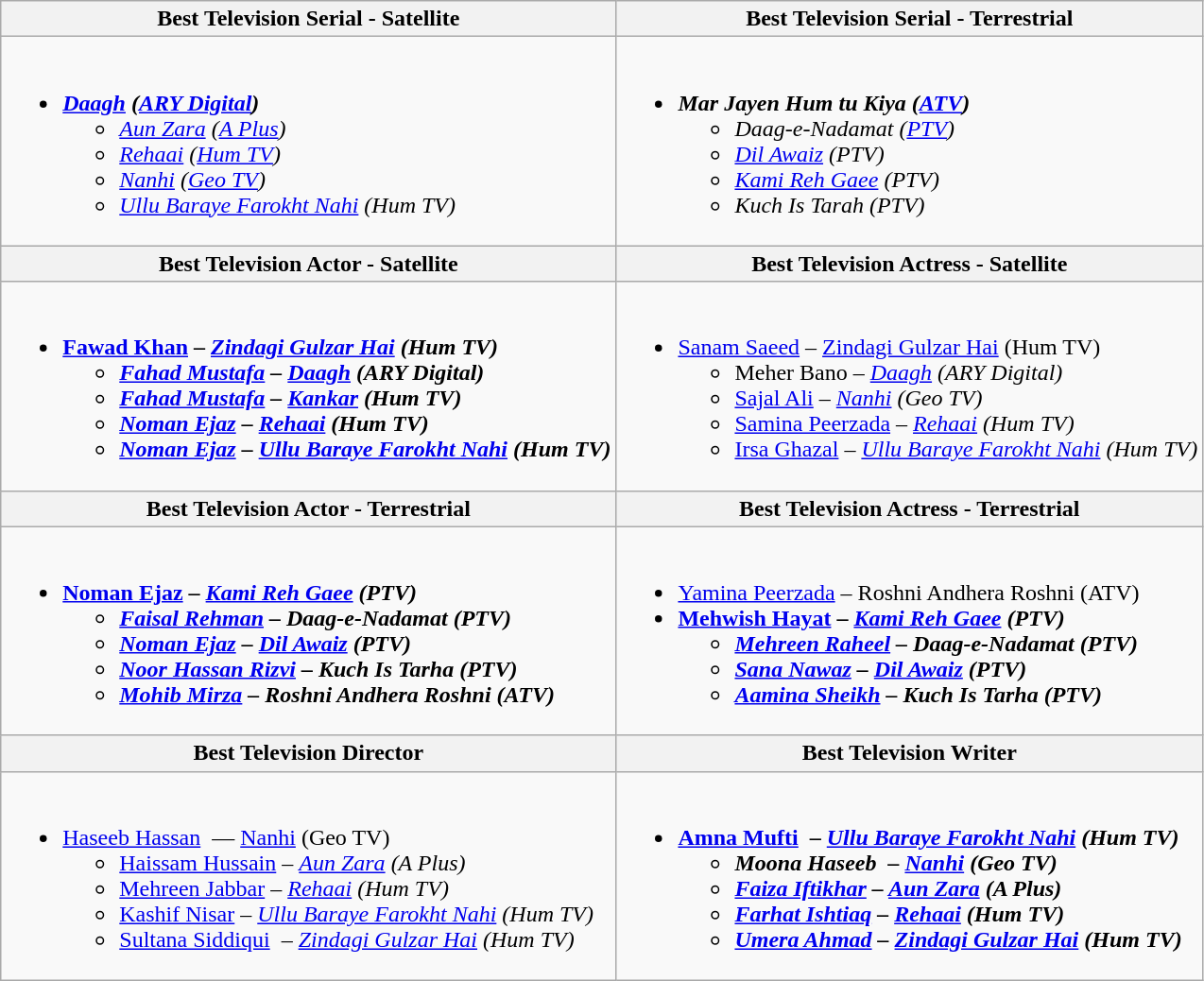<table class=wikitable style="width=100%">
<tr>
<th style="width=50%">Best Television Serial - Satellite</th>
<th style="width=50%">Best Television Serial - Terrestrial</th>
</tr>
<tr>
<td valign="top"><br><ul><li><strong><em><a href='#'>Daagh</a> (<a href='#'>ARY Digital</a>)</em></strong><ul><li><em><a href='#'>Aun Zara</a> (<a href='#'>A Plus</a>)</em></li><li><em><a href='#'>Rehaai</a> (<a href='#'>Hum TV</a>)</em></li><li><em><a href='#'>Nanhi</a> (<a href='#'>Geo TV</a>)</em></li><li><em><a href='#'>Ullu Baraye Farokht Nahi</a> (Hum TV)</em></li></ul></li></ul></td>
<td valign="top"><br><ul><li><strong><em>Mar Jayen Hum tu Kiya (<a href='#'>ATV</a>)</em></strong><ul><li><em>Daag-e-Nadamat (<a href='#'>PTV</a>)</em></li><li><em><a href='#'>Dil Awaiz</a> (PTV)</em></li><li><em><a href='#'>Kami Reh Gaee</a> (PTV)</em></li><li><em>Kuch Is Tarah (PTV)</em></li></ul></li></ul></td>
</tr>
<tr>
<th style="width=50%">Best Television Actor - Satellite</th>
<th style="width=50%">Best Television Actress - Satellite</th>
</tr>
<tr>
<td valign="top"><br><ul><li><strong><a href='#'>Fawad Khan</a> – <em><a href='#'>Zindagi Gulzar Hai</a> (Hum TV)<strong><em><ul><li><a href='#'>Fahad Mustafa</a> – </em><a href='#'>Daagh</a> (ARY Digital)<em></li><li><a href='#'>Fahad Mustafa</a> – </em><a href='#'>Kankar</a> (Hum TV)<em></li><li><a href='#'>Noman Ejaz</a> – </em><a href='#'>Rehaai</a> (Hum TV)<em></li><li><a href='#'>Noman Ejaz</a> – </em><a href='#'>Ullu Baraye Farokht Nahi</a> (Hum TV)<em></li></ul></li></ul></td>
<td valign="top"><br><ul><li></strong><a href='#'>Sanam Saeed</a> – </em><a href='#'>Zindagi Gulzar Hai</a> (Hum TV)</em></strong><ul><li>Meher Bano – <em><a href='#'>Daagh</a> (ARY Digital)</em></li><li><a href='#'>Sajal Ali</a> – <em><a href='#'>Nanhi</a> (Geo TV)</em></li><li><a href='#'>Samina Peerzada</a> – <em><a href='#'>Rehaai</a> (Hum TV)</em></li><li><a href='#'>Irsa Ghazal</a> – <em><a href='#'>Ullu Baraye Farokht Nahi</a> (Hum TV)</em></li></ul></li></ul></td>
</tr>
<tr>
<th style="width=50%">Best Television Actor - Terrestrial</th>
<th style="width=50%">Best Television Actress - Terrestrial</th>
</tr>
<tr>
<td valign="top"><br><ul><li><strong><a href='#'>Noman Ejaz</a> – <em><a href='#'>Kami Reh Gaee</a> (PTV)<strong><em><ul><li><a href='#'>Faisal Rehman</a> – </em>Daag-e-Nadamat (PTV)<em></li><li><a href='#'>Noman Ejaz</a> – </em><a href='#'>Dil Awaiz</a> (PTV)<em></li><li><a href='#'>Noor Hassan Rizvi</a> – </em>Kuch Is Tarha (PTV)<em></li><li><a href='#'>Mohib Mirza</a> – </em>Roshni Andhera Roshni (ATV)<em></li></ul></li></ul></td>
<td valign="top"><br><ul><li></strong><a href='#'>Yamina Peerzada</a> – </em>Roshni Andhera Roshni (ATV)</em></strong></li><li><strong><a href='#'>Mehwish Hayat</a> – <em><a href='#'>Kami Reh Gaee</a> (PTV)<strong><em><ul><li><a href='#'>Mehreen Raheel</a> – </em>Daag-e-Nadamat (PTV)<em></li><li><a href='#'>Sana Nawaz</a> – </em><a href='#'>Dil Awaiz</a> (PTV)<em></li><li><a href='#'>Aamina Sheikh</a> – </em>Kuch Is Tarha (PTV)<em></li></ul></li></ul></td>
</tr>
<tr>
<th style="width=50%">Best Television Director</th>
<th style="width=50%">Best Television Writer</th>
</tr>
<tr>
<td valign="top"><br><ul><li></strong><a href='#'>Haseeb Hassan</a>  — </em><a href='#'>Nanhi</a> (Geo TV)</em></strong><ul><li><a href='#'>Haissam Hussain</a> – <em><a href='#'>Aun Zara</a> (A Plus)</em></li><li><a href='#'>Mehreen Jabbar</a> –  <em><a href='#'>Rehaai</a> (Hum TV)</em></li><li><a href='#'>Kashif Nisar</a> – <em><a href='#'>Ullu Baraye Farokht Nahi</a> (Hum TV)</em></li><li><a href='#'>Sultana Siddiqui</a>  – <em><a href='#'>Zindagi Gulzar Hai</a> (Hum TV)</em></li></ul></li></ul></td>
<td valign="top"><br><ul><li><strong><a href='#'>Amna Mufti</a>  – <em><a href='#'>Ullu Baraye Farokht Nahi</a> (Hum TV)<strong><em><ul><li>Moona Haseeb  – </em><a href='#'>Nanhi</a> (Geo TV)<em></li><li><a href='#'>Faiza Iftikhar</a> – </em><a href='#'>Aun Zara</a> (A Plus)<em></li><li><a href='#'>Farhat Ishtiaq</a> – </em><a href='#'>Rehaai</a> (Hum TV)<em></li><li><a href='#'>Umera Ahmad</a> – </em><a href='#'>Zindagi Gulzar Hai</a> (Hum TV)<em></li></ul></li></ul></td>
</tr>
</table>
